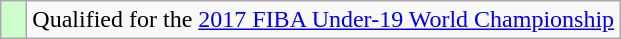<table class="wikitable">
<tr>
<td width=10px bgcolor=#ccffcc></td>
<td>Qualified for the <a href='#'>2017 FIBA Under-19 World Championship</a></td>
</tr>
</table>
